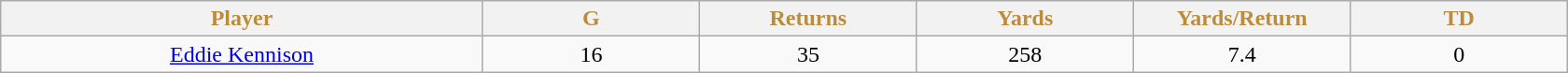<table class="wikitable">
<tr style="background:#FFFFFF; color:#BB8C3C">
<th bgcolor="#DDDDFF" width="20%">Player</th>
<th bgcolor="#DDDDFF" width="9%">G</th>
<th bgcolor="#DDDDFF" width="9%">Returns</th>
<th bgcolor="#DDDDFF" width="9%">Yards</th>
<th bgcolor="#DDDDFF" width="9%">Yards/Return</th>
<th bgcolor="#DDDDFF" width="9%">TD</th>
</tr>
<tr align="center">
<td><a href='#'>Eddie Kennison</a></td>
<td>16</td>
<td>35</td>
<td>258</td>
<td>7.4</td>
<td>0</td>
</tr>
</table>
